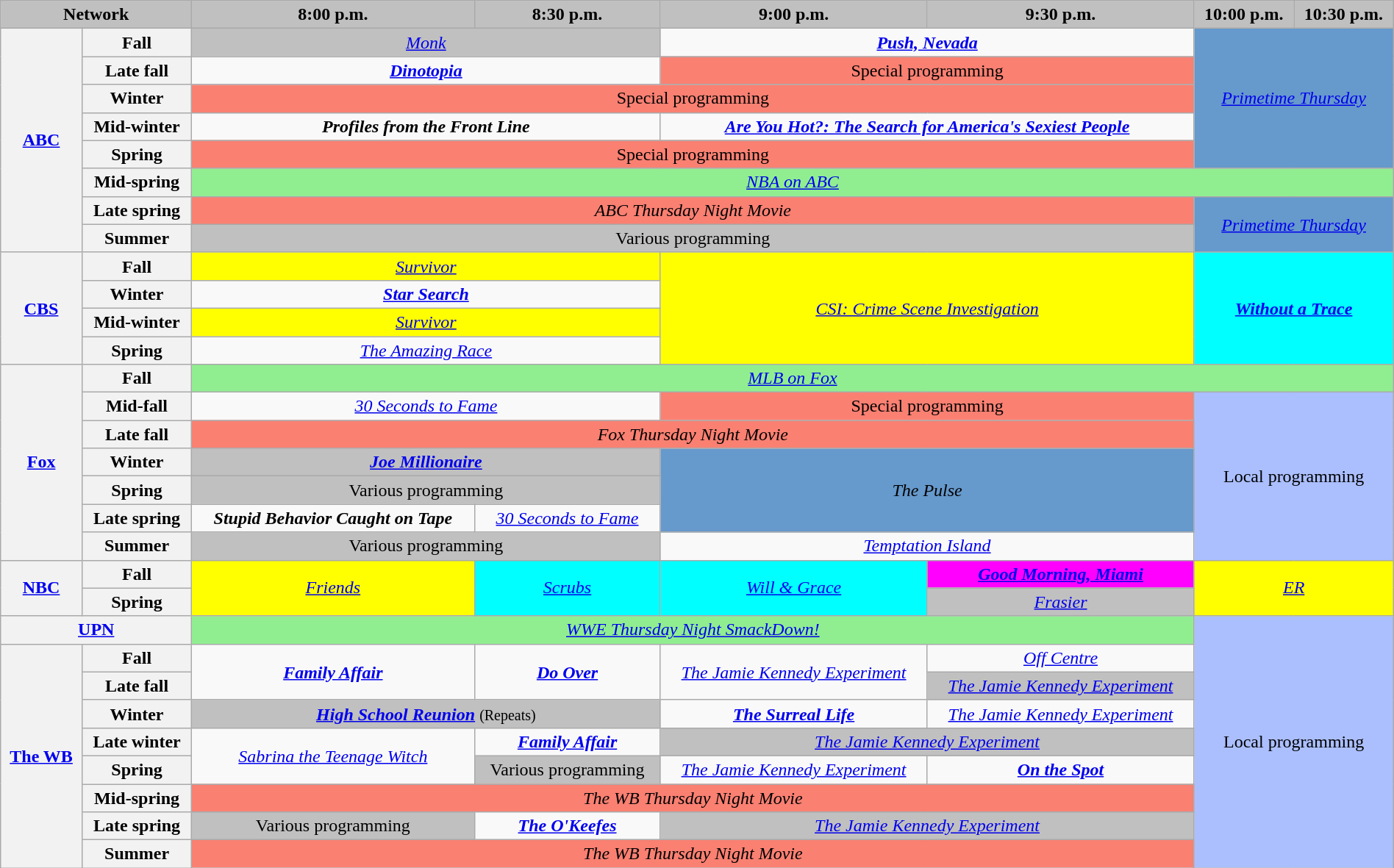<table class="wikitable" style="width:100%;margin-right:0;text-align:center">
<tr>
<th colspan="2" style="background-color:#C0C0C0;text-align:center">Network</th>
<th style="background-color:#C0C0C0;text-align:center">8:00 p.m.</th>
<th style="background-color:#C0C0C0;text-align:center">8:30 p.m.</th>
<th style="background-color:#C0C0C0;text-align:center">9:00 p.m.</th>
<th style="background-color:#C0C0C0;text-align:center">9:30 p.m.</th>
<th style="background-color:#C0C0C0;text-align:center">10:00 p.m.</th>
<th style="background-color:#C0C0C0;text-align:center">10:30 p.m.</th>
</tr>
<tr>
<th rowspan="8"><a href='#'>ABC</a></th>
<th>Fall</th>
<td colspan="2" style="background:#C0C0C0;"><em><a href='#'>Monk</a></em> </td>
<td colspan="2"><strong><em><a href='#'>Push, Nevada</a></em></strong></td>
<td colspan="2" rowspan="5" style="background:#6699CC;"><em><a href='#'>Primetime Thursday</a></em></td>
</tr>
<tr>
<th>Late fall</th>
<td colspan="2"><strong><em><a href='#'>Dinotopia</a></em></strong></td>
<td colspan="2" style="background:#FA8072;">Special programming</td>
</tr>
<tr>
<th>Winter</th>
<td colspan="4" style="background:#FA8072;">Special programming</td>
</tr>
<tr>
<th>Mid-winter</th>
<td colspan="2"><strong><em>Profiles from the Front Line</em></strong></td>
<td colspan="2"><strong><em><a href='#'>Are You Hot?: The Search for America's Sexiest People</a></em></strong></td>
</tr>
<tr>
<th>Spring</th>
<td colspan="4" style="background:#FA8072;">Special programming</td>
</tr>
<tr>
<th>Mid-spring</th>
<td colspan="6" style="background:lightgreen;"><em><a href='#'>NBA on ABC</a></em></td>
</tr>
<tr>
<th>Late spring</th>
<td colspan="4" style="background:#FA8072;"><em>ABC Thursday Night Movie</em></td>
<td colspan="2" rowspan="2" style="background:#6699CC;"><em><a href='#'>Primetime Thursday</a></em></td>
</tr>
<tr>
<th>Summer</th>
<td colspan="4" style="background:#C0C0C0;">Various programming</td>
</tr>
<tr>
<th rowspan="4"><a href='#'>CBS</a></th>
<th>Fall</th>
<td colspan="2" style="background:yellow;"><em><a href='#'>Survivor</a></em> </td>
<td colspan="2" rowspan="4" style="background:yellow;"><em><a href='#'>CSI: Crime Scene Investigation</a></em> </td>
<td colspan="2" rowspan="4" style="background:cyan;"><strong><em><a href='#'>Without a Trace</a></em></strong> </td>
</tr>
<tr>
<th>Winter</th>
<td colspan="2"><strong><em><a href='#'>Star Search</a></em></strong></td>
</tr>
<tr>
<th>Mid-winter</th>
<td colspan="2" style="background:yellow;"><em><a href='#'>Survivor</a></em> </td>
</tr>
<tr>
<th>Spring</th>
<td colspan="2"><em><a href='#'>The Amazing Race</a></em></td>
</tr>
<tr>
<th rowspan="7"><a href='#'>Fox</a></th>
<th>Fall</th>
<td colspan="6" style="background:lightgreen;"><em><a href='#'>MLB on Fox</a></em></td>
</tr>
<tr>
<th>Mid-fall</th>
<td colspan="2"><em><a href='#'>30 Seconds to Fame</a></em></td>
<td colspan="2" style="background:#FA8072;">Special programming</td>
<td colspan="2" rowspan="6" style="background:#abbfff;">Local programming</td>
</tr>
<tr>
<th>Late fall</th>
<td colspan="4" style="background:#FA8072;"><em>Fox Thursday Night Movie</em></td>
</tr>
<tr>
<th>Winter</th>
<td colspan="2" style="background:#C0C0C0;"><strong><em><a href='#'>Joe Millionaire</a></em></strong> </td>
<td colspan="2" rowspan="3" style="background:#6699CC;"><em>The Pulse</em></td>
</tr>
<tr>
<th>Spring</th>
<td colspan="2" style="background:#C0C0C0;">Various programming</td>
</tr>
<tr>
<th>Late spring</th>
<td><strong><em>Stupid Behavior Caught on Tape</em></strong></td>
<td><em><a href='#'>30 Seconds to Fame</a></em></td>
</tr>
<tr>
<th>Summer</th>
<td colspan="2" style="background:#C0C0C0;">Various programming</td>
<td colspan="2"><em><a href='#'>Temptation Island</a></em></td>
</tr>
<tr>
<th rowspan="2"><a href='#'>NBC</a></th>
<th>Fall</th>
<td rowspan="2" style="background:yellow;"><em><a href='#'>Friends</a></em> </td>
<td rowspan="2" style="background:cyan;"><em><a href='#'>Scrubs</a></em> </td>
<td rowspan="2" style="background:cyan;"><em><a href='#'>Will & Grace</a></em> </td>
<td style="background:magenta;"><strong><em><a href='#'>Good Morning, Miami</a></em></strong> </td>
<td colspan="2" rowspan="2" style="background:yellow;"><em><a href='#'>ER</a></em> </td>
</tr>
<tr>
<th>Spring</th>
<td style="background:#C0C0C0;"><em><a href='#'>Frasier</a></em> </td>
</tr>
<tr>
<th colspan="2"><a href='#'>UPN</a></th>
<td colspan="4" style="background:lightgreen;"><em><a href='#'>WWE Thursday Night SmackDown!</a></em></td>
<td rowspan="10" colspan="2" style="background:#abbfff;">Local programming</td>
</tr>
<tr>
<th rowspan="9"><a href='#'>The WB</a></th>
<th>Fall</th>
<td rowspan="2"><strong><em><a href='#'>Family Affair</a></em></strong></td>
<td rowspan="2"><strong><em><a href='#'>Do Over</a></em></strong></td>
<td rowspan="2"><em><a href='#'>The Jamie Kennedy Experiment</a></em></td>
<td><em><a href='#'>Off Centre</a></em></td>
</tr>
<tr>
<th>Late fall</th>
<td style="background:#C0C0C0;"><em><a href='#'>The Jamie Kennedy Experiment</a></em> </td>
</tr>
<tr>
<th>Winter</th>
<td bgcolor="#C0C0C0" colspan="2"><strong><em><a href='#'>High School Reunion</a></em></strong> <small>(Repeats)</small></td>
<td><strong><em><a href='#'>The Surreal Life</a></em></strong></td>
<td><em><a href='#'>The Jamie Kennedy Experiment</a></em></td>
</tr>
<tr>
<th>Late winter</th>
<td rowspan="2"><em><a href='#'>Sabrina the Teenage Witch</a></em></td>
<td><strong><em><a href='#'>Family Affair</a></em></strong></td>
<td colspan="2" style="background:#C0C0C0;"><em><a href='#'>The Jamie Kennedy Experiment</a></em> </td>
</tr>
<tr>
<th>Spring</th>
<td style="background:#C0C0C0;">Various programming</td>
<td><em><a href='#'>The Jamie Kennedy Experiment</a></em></td>
<td><strong><em><a href='#'>On the Spot</a></em></strong></td>
</tr>
<tr>
<th>Mid-spring</th>
<td colspan="4" style="background:#FA8072;"><em>The WB Thursday Night Movie</em></td>
</tr>
<tr>
<th>Late spring</th>
<td style="background:#C0C0C0;">Various programming</td>
<td><strong><em><a href='#'>The O'Keefes</a></em></strong></td>
<td colspan="2" style="background:#C0C0C0;"><em><a href='#'>The Jamie Kennedy Experiment</a></em> </td>
</tr>
<tr>
<th>Summer</th>
<td colspan="4" style="background:#FA8072;"><em>The WB Thursday Night Movie</em></td>
</tr>
</table>
